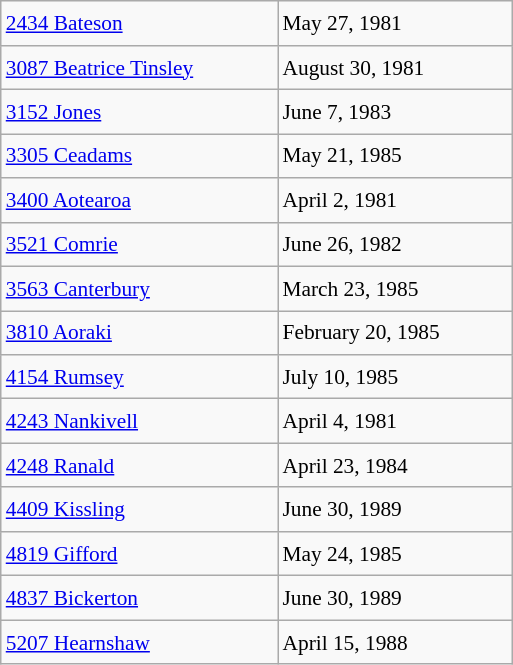<table class="wikitable" style="font-size: 89%; float: left; width: 24em; margin-right: 1em; line-height: 1.6em !important;">
<tr>
<td><a href='#'>2434 Bateson</a></td>
<td>May 27, 1981</td>
</tr>
<tr>
<td><a href='#'>3087 Beatrice Tinsley</a></td>
<td>August 30, 1981</td>
</tr>
<tr>
<td><a href='#'>3152 Jones</a></td>
<td>June 7, 1983</td>
</tr>
<tr>
<td><a href='#'>3305 Ceadams</a></td>
<td>May 21, 1985</td>
</tr>
<tr>
<td><a href='#'>3400 Aotearoa</a></td>
<td>April 2, 1981</td>
</tr>
<tr>
<td><a href='#'>3521 Comrie</a></td>
<td>June 26, 1982</td>
</tr>
<tr>
<td><a href='#'>3563 Canterbury</a></td>
<td>March 23, 1985</td>
</tr>
<tr>
<td><a href='#'>3810 Aoraki</a></td>
<td>February 20, 1985</td>
</tr>
<tr>
<td><a href='#'>4154 Rumsey</a></td>
<td>July 10, 1985</td>
</tr>
<tr>
<td><a href='#'>4243 Nankivell</a></td>
<td>April 4, 1981</td>
</tr>
<tr>
<td><a href='#'>4248 Ranald</a></td>
<td>April 23, 1984</td>
</tr>
<tr>
<td><a href='#'>4409 Kissling</a></td>
<td>June 30, 1989</td>
</tr>
<tr>
<td><a href='#'>4819 Gifford</a></td>
<td>May 24, 1985</td>
</tr>
<tr>
<td><a href='#'>4837 Bickerton</a></td>
<td>June 30, 1989</td>
</tr>
<tr>
<td><a href='#'>5207 Hearnshaw</a></td>
<td>April 15, 1988</td>
</tr>
</table>
